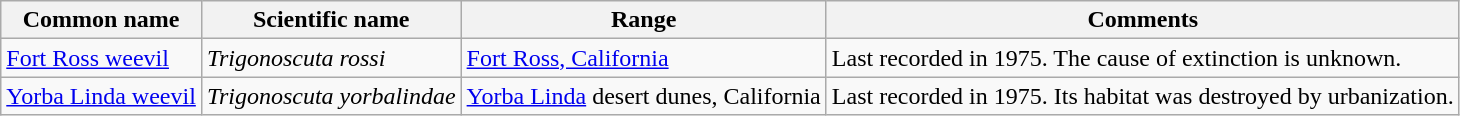<table class="wikitable">
<tr>
<th>Common name</th>
<th>Scientific name</th>
<th>Range</th>
<th class="unsortable">Comments</th>
</tr>
<tr>
<td><a href='#'>Fort Ross weevil</a></td>
<td><em>Trigonoscuta rossi</em></td>
<td><a href='#'>Fort Ross, California</a></td>
<td>Last recorded in 1975. The cause of extinction is unknown.</td>
</tr>
<tr>
<td><a href='#'>Yorba Linda weevil</a></td>
<td><em>Trigonoscuta yorbalindae</em></td>
<td><a href='#'>Yorba Linda</a> desert dunes, California</td>
<td>Last recorded in 1975. Its habitat was destroyed by urbanization.</td>
</tr>
</table>
